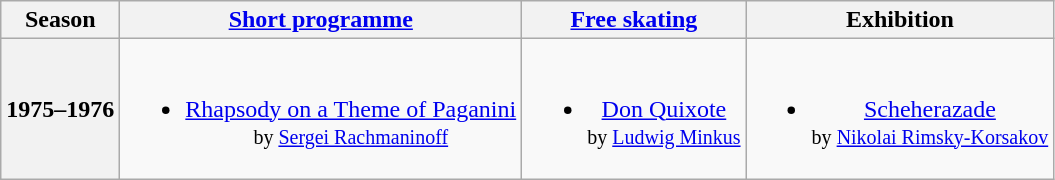<table class="wikitable" style="text-align:center">
<tr>
<th>Season</th>
<th><a href='#'>Short programme</a></th>
<th><a href='#'>Free skating</a></th>
<th>Exhibition</th>
</tr>
<tr>
<th>1975–1976</th>
<td><br><ul><li><a href='#'>Rhapsody on a Theme of Paganini</a><br><small>by <a href='#'>Sergei Rachmaninoff</a></small></li></ul></td>
<td><br><ul><li><a href='#'>Don Quixote</a><br><small>by <a href='#'>Ludwig Minkus</a></small></li></ul></td>
<td><br><ul><li><a href='#'>Scheherazade</a><br><small>by <a href='#'>Nikolai Rimsky-Korsakov</a></small></li></ul></td>
</tr>
</table>
